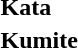<table>
<tr>
<td><strong>Kata</strong></td>
<td></td>
<td></td>
<td></td>
</tr>
<tr>
<td><strong>Kumite</strong></td>
<td></td>
<td></td>
<td> <br> </td>
</tr>
</table>
